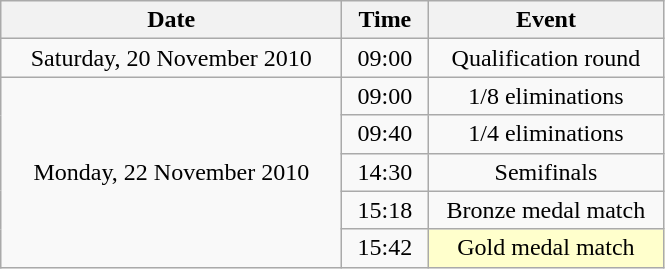<table class = "wikitable" style="text-align:center;">
<tr>
<th width=220>Date</th>
<th width=50>Time</th>
<th width=150>Event</th>
</tr>
<tr>
<td>Saturday, 20 November 2010</td>
<td>09:00</td>
<td>Qualification round</td>
</tr>
<tr>
<td rowspan=5>Monday, 22 November 2010</td>
<td>09:00</td>
<td>1/8 eliminations</td>
</tr>
<tr>
<td>09:40</td>
<td>1/4 eliminations</td>
</tr>
<tr>
<td>14:30</td>
<td>Semifinals</td>
</tr>
<tr>
<td>15:18</td>
<td>Bronze medal match</td>
</tr>
<tr>
<td>15:42</td>
<td bgcolor=ffffcc>Gold medal match</td>
</tr>
</table>
